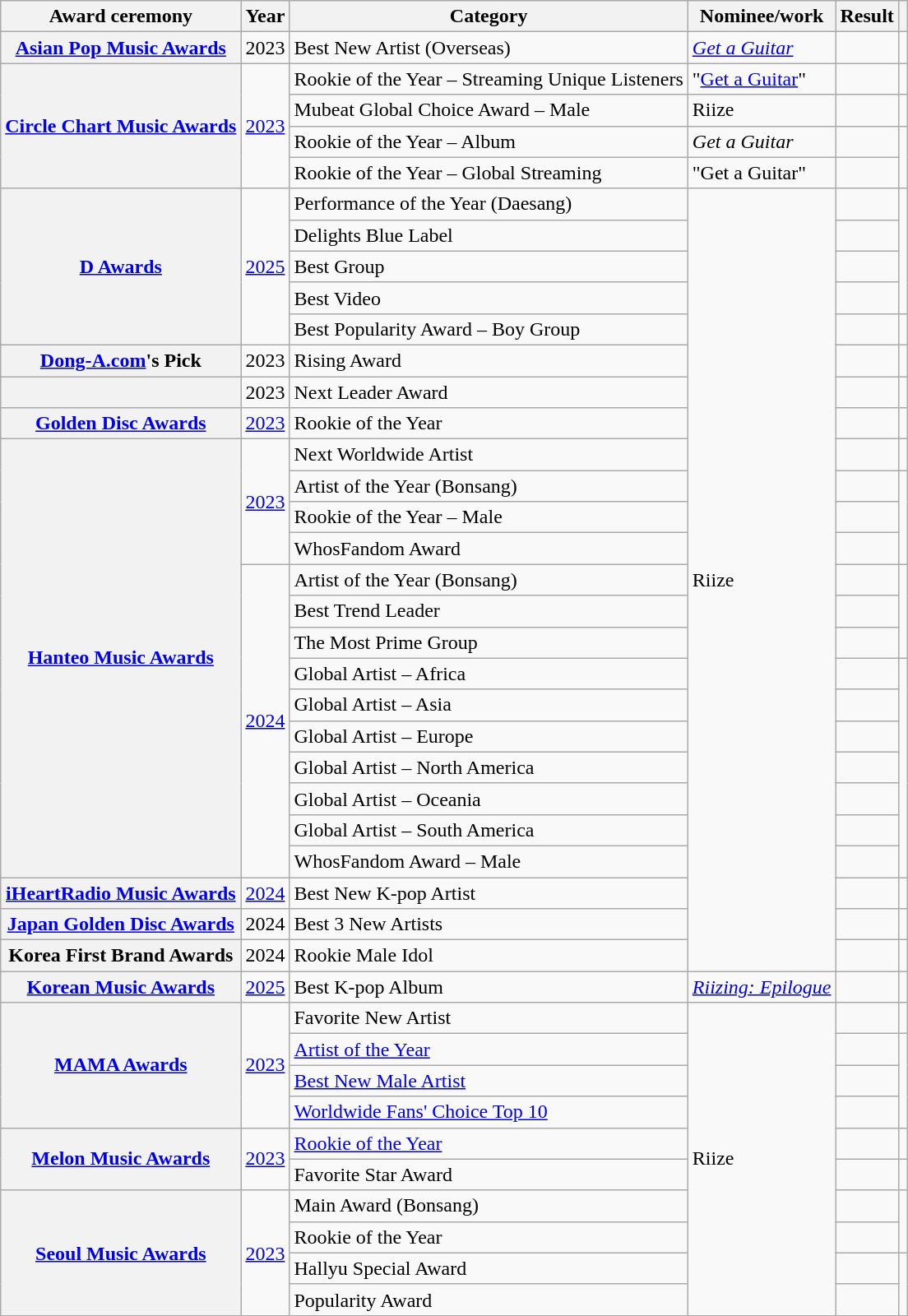<table class="wikitable plainrowheaders sortable">
<tr>
<th scope="col">Award ceremony</th>
<th scope="col">Year</th>
<th scope="col">Category</th>
<th scope="col">Nominee/work</th>
<th scope="col">Result</th>
<th scope="col" class="unsortable"></th>
</tr>
<tr>
<th scope="row"><a href='#'>Asian Pop Music Awards</a></th>
<td style="text-align:center">2023</td>
<td>Best New Artist (Overseas)</td>
<td><em><a href='#'>Get a Guitar</a></em></td>
<td></td>
<td style="text-align:center"></td>
</tr>
<tr>
<th scope="row" rowspan="4"><a href='#'>Circle Chart Music Awards</a></th>
<td rowspan="4" style="text-align:center"><a href='#'>2023</a></td>
<td>Rookie of the Year – Streaming Unique Listeners</td>
<td>"<a href='#'>Get a Guitar</a>"</td>
<td></td>
<td style="text-align:center"></td>
</tr>
<tr>
<td>Mubeat Global Choice Award – Male</td>
<td>Riize</td>
<td></td>
<td style="text-align:center"></td>
</tr>
<tr>
<td>Rookie of the Year – Album</td>
<td><em>Get a Guitar</em></td>
<td></td>
<td rowspan="2" style="text-align:center"></td>
</tr>
<tr>
<td>Rookie of the Year – Global Streaming</td>
<td>"Get a Guitar"</td>
<td></td>
</tr>
<tr>
<th scope="row" rowspan="5"><a href='#'>D Awards</a></th>
<td style="text-align:center" rowspan="5"><a href='#'>2025</a></td>
<td>Performance of the Year (Daesang)</td>
<td rowspan="25">Riize</td>
<td></td>
<td style="text-align:center" rowspan="4"></td>
</tr>
<tr>
<td>Delights Blue Label</td>
<td></td>
</tr>
<tr>
<td>Best Group</td>
<td></td>
</tr>
<tr>
<td>Best Video</td>
<td></td>
</tr>
<tr>
<td>Best Popularity Award – Boy Group</td>
<td></td>
<td style="text-align:center"></td>
</tr>
<tr>
<th scope="row"><a href='#'>Dong-A.com</a>'s Pick </th>
<td style="text-align:center">2023</td>
<td>Rising Award</td>
<td></td>
<td style="text-align:center"></td>
</tr>
<tr>
<th scope="row"></th>
<td style="text-align:center">2023</td>
<td>Next Leader Award</td>
<td></td>
<td style="text-align:center"></td>
</tr>
<tr>
<th scope="row"><a href='#'>Golden Disc Awards</a></th>
<td style="text-align:center"><a href='#'>2023</a></td>
<td>Rookie of the Year</td>
<td></td>
<td style="text-align:center"></td>
</tr>
<tr>
<th scope="row" rowspan="14"><a href='#'>Hanteo Music Awards</a></th>
<td rowspan="4" style="text-align:center"><a href='#'>2023</a></td>
<td>Next Worldwide Artist</td>
<td></td>
<td style="text-align:center"></td>
</tr>
<tr>
<td>Artist of the Year (Bonsang)</td>
<td></td>
<td rowspan="3" style="text-align:center"></td>
</tr>
<tr>
<td>Rookie of the Year – Male</td>
<td></td>
</tr>
<tr>
<td>WhosFandom Award</td>
<td></td>
</tr>
<tr>
<td rowspan="10" style="text-align:center"><a href='#'>2024</a></td>
<td>Artist of the Year (Bonsang)</td>
<td></td>
<td rowspan="3" style="text-align:center"></td>
</tr>
<tr>
<td>Best Trend Leader</td>
<td></td>
</tr>
<tr>
<td>The Most Prime Group</td>
<td></td>
</tr>
<tr>
<td>Global Artist – Africa</td>
<td></td>
<td rowspan="7" style="text-align:center"></td>
</tr>
<tr>
<td>Global Artist – Asia</td>
<td></td>
</tr>
<tr>
<td>Global Artist – Europe</td>
<td></td>
</tr>
<tr>
<td>Global Artist – North America</td>
<td></td>
</tr>
<tr>
<td>Global Artist – Oceania</td>
<td></td>
</tr>
<tr>
<td>Global Artist – South America</td>
<td></td>
</tr>
<tr>
<td>WhosFandom Award – Male</td>
<td></td>
</tr>
<tr>
<th scope="row"><a href='#'>iHeartRadio Music Awards</a></th>
<td style="text-align:center"><a href='#'>2024</a></td>
<td>Best New K-pop Artist</td>
<td></td>
<td style="text-align:center"></td>
</tr>
<tr>
<th scope="row"><a href='#'>Japan Golden Disc Awards</a></th>
<td style="text-align:center">2024</td>
<td>Best 3 New Artists</td>
<td></td>
<td style="text-align:center"></td>
</tr>
<tr>
<th scope="row">Korea First Brand Awards</th>
<td style="text-align:center">2024</td>
<td>Rookie Male Idol</td>
<td></td>
<td style="text-align:center"></td>
</tr>
<tr>
<th scope="row"><a href='#'>Korean Music Awards</a></th>
<td style="text-align:center"><a href='#'>2025</a></td>
<td>Best K-pop Album</td>
<td><em><a href='#'>Riizing: Epilogue</a></em></td>
<td></td>
<td style="text-align:center"></td>
</tr>
<tr>
<th scope="row" rowspan="4"><a href='#'>MAMA Awards</a></th>
<td rowspan="4" style="text-align:center"><a href='#'>2023</a></td>
<td>Favorite New Artist</td>
<td rowspan="10">Riize</td>
<td></td>
<td style="text-align:center"></td>
</tr>
<tr>
<td style="text-align:left"><a href='#'>Artist of the Year</a></td>
<td></td>
<td rowspan="3" style="text-align:center"></td>
</tr>
<tr>
<td><a href='#'>Best New Male Artist</a></td>
<td></td>
</tr>
<tr>
<td style="text-align:left"><a href='#'>Worldwide Fans' Choice Top 10</a></td>
<td></td>
</tr>
<tr>
<th scope="row" rowspan="2"><a href='#'>Melon Music Awards</a></th>
<td rowspan="2" style="text-align:center"><a href='#'>2023</a></td>
<td><a href='#'>Rookie of the Year</a></td>
<td></td>
<td style="text-align:center"></td>
</tr>
<tr>
<td>Favorite Star Award</td>
<td></td>
<td style="text-align:center"></td>
</tr>
<tr>
<th scope="row" rowspan="4"><a href='#'>Seoul Music Awards</a></th>
<td rowspan="4" style="text-align:center"><a href='#'>2023</a></td>
<td>Main Award (Bonsang)</td>
<td></td>
<td rowspan="2" style="text-align:center"></td>
</tr>
<tr>
<td>Rookie of the Year</td>
<td></td>
</tr>
<tr>
<td>Hallyu Special Award</td>
<td></td>
<td rowspan="2" style="text-align:center"></td>
</tr>
<tr>
<td>Popularity Award</td>
<td></td>
</tr>
</table>
